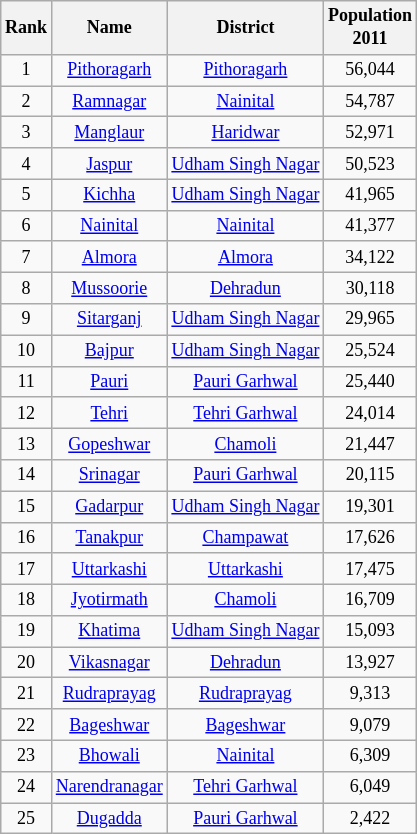<table class="sortable wikitable" style="text-align:center;font-size: 9pt">
<tr>
<th>Rank</th>
<th>Name</th>
<th>District</th>
<th>Population<br>2011</th>
</tr>
<tr>
<td>1</td>
<td><a href='#'>Pithoragarh</a></td>
<td><a href='#'>Pithoragarh</a></td>
<td>56,044</td>
</tr>
<tr>
<td>2</td>
<td><a href='#'>Ramnagar</a></td>
<td><a href='#'>Nainital</a></td>
<td>54,787</td>
</tr>
<tr>
<td>3</td>
<td><a href='#'>Manglaur</a></td>
<td><a href='#'>Haridwar</a></td>
<td>52,971</td>
</tr>
<tr>
<td>4</td>
<td><a href='#'>Jaspur</a></td>
<td><a href='#'>Udham Singh Nagar</a></td>
<td>50,523</td>
</tr>
<tr>
<td>5</td>
<td><a href='#'>Kichha</a></td>
<td><a href='#'>Udham Singh Nagar</a></td>
<td>41,965</td>
</tr>
<tr>
<td>6</td>
<td><a href='#'>Nainital</a></td>
<td><a href='#'>Nainital</a></td>
<td>41,377</td>
</tr>
<tr>
<td>7</td>
<td><a href='#'>Almora</a></td>
<td><a href='#'>Almora</a></td>
<td>34,122</td>
</tr>
<tr>
<td>8</td>
<td><a href='#'>Mussoorie</a></td>
<td><a href='#'>Dehradun</a></td>
<td>30,118</td>
</tr>
<tr>
<td>9</td>
<td><a href='#'>Sitarganj</a></td>
<td><a href='#'>Udham Singh Nagar</a></td>
<td>29,965</td>
</tr>
<tr>
<td>10</td>
<td><a href='#'>Bajpur</a></td>
<td><a href='#'>Udham Singh Nagar</a></td>
<td>25,524</td>
</tr>
<tr>
<td>11</td>
<td><a href='#'>Pauri</a></td>
<td><a href='#'>Pauri Garhwal</a></td>
<td>25,440</td>
</tr>
<tr>
<td>12</td>
<td><a href='#'>Tehri</a></td>
<td><a href='#'>Tehri Garhwal</a></td>
<td>24,014</td>
</tr>
<tr>
<td>13</td>
<td><a href='#'>Gopeshwar</a></td>
<td><a href='#'>Chamoli</a></td>
<td>21,447</td>
</tr>
<tr>
<td>14</td>
<td><a href='#'>Srinagar</a></td>
<td><a href='#'>Pauri Garhwal</a></td>
<td>20,115</td>
</tr>
<tr>
<td>15</td>
<td><a href='#'>Gadarpur</a></td>
<td><a href='#'>Udham Singh Nagar</a></td>
<td>19,301</td>
</tr>
<tr>
<td>16</td>
<td><a href='#'>Tanakpur</a></td>
<td><a href='#'>Champawat</a></td>
<td>17,626</td>
</tr>
<tr>
<td>17</td>
<td><a href='#'>Uttarkashi</a></td>
<td><a href='#'>Uttarkashi</a></td>
<td>17,475</td>
</tr>
<tr>
<td>18</td>
<td><a href='#'>Jyotirmath</a></td>
<td><a href='#'>Chamoli</a></td>
<td>16,709</td>
</tr>
<tr>
<td>19</td>
<td><a href='#'>Khatima</a></td>
<td><a href='#'>Udham Singh Nagar</a></td>
<td>15,093</td>
</tr>
<tr>
<td>20</td>
<td><a href='#'>Vikasnagar</a></td>
<td><a href='#'>Dehradun</a></td>
<td>13,927</td>
</tr>
<tr>
<td>21</td>
<td><a href='#'>Rudraprayag</a></td>
<td><a href='#'>Rudraprayag</a></td>
<td>9,313</td>
</tr>
<tr>
<td>22</td>
<td><a href='#'>Bageshwar</a></td>
<td><a href='#'>Bageshwar</a></td>
<td>9,079</td>
</tr>
<tr>
<td>23</td>
<td><a href='#'>Bhowali</a></td>
<td><a href='#'>Nainital</a></td>
<td>6,309</td>
</tr>
<tr>
<td>24</td>
<td><a href='#'>Narendranagar</a></td>
<td><a href='#'>Tehri Garhwal</a></td>
<td>6,049</td>
</tr>
<tr>
<td>25</td>
<td><a href='#'>Dugadda</a></td>
<td><a href='#'>Pauri Garhwal</a></td>
<td>2,422</td>
</tr>
</table>
